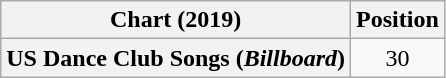<table class="wikitable plainrowheaders" style="text-align:center">
<tr>
<th scope="col">Chart (2019)</th>
<th scope="col">Position</th>
</tr>
<tr>
<th scope="row">US Dance Club Songs (<em>Billboard</em>)</th>
<td>30</td>
</tr>
</table>
